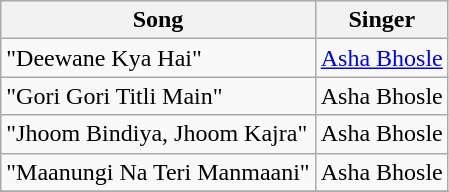<table class="wikitable">
<tr>
<th>Song</th>
<th>Singer</th>
</tr>
<tr>
<td>"Deewane Kya Hai"</td>
<td><a href='#'>Asha Bhosle</a></td>
</tr>
<tr>
<td>"Gori Gori Titli Main"</td>
<td>Asha Bhosle</td>
</tr>
<tr>
<td>"Jhoom Bindiya, Jhoom Kajra"</td>
<td>Asha Bhosle</td>
</tr>
<tr>
<td>"Maanungi Na Teri Manmaani"</td>
<td>Asha Bhosle</td>
</tr>
<tr>
</tr>
</table>
